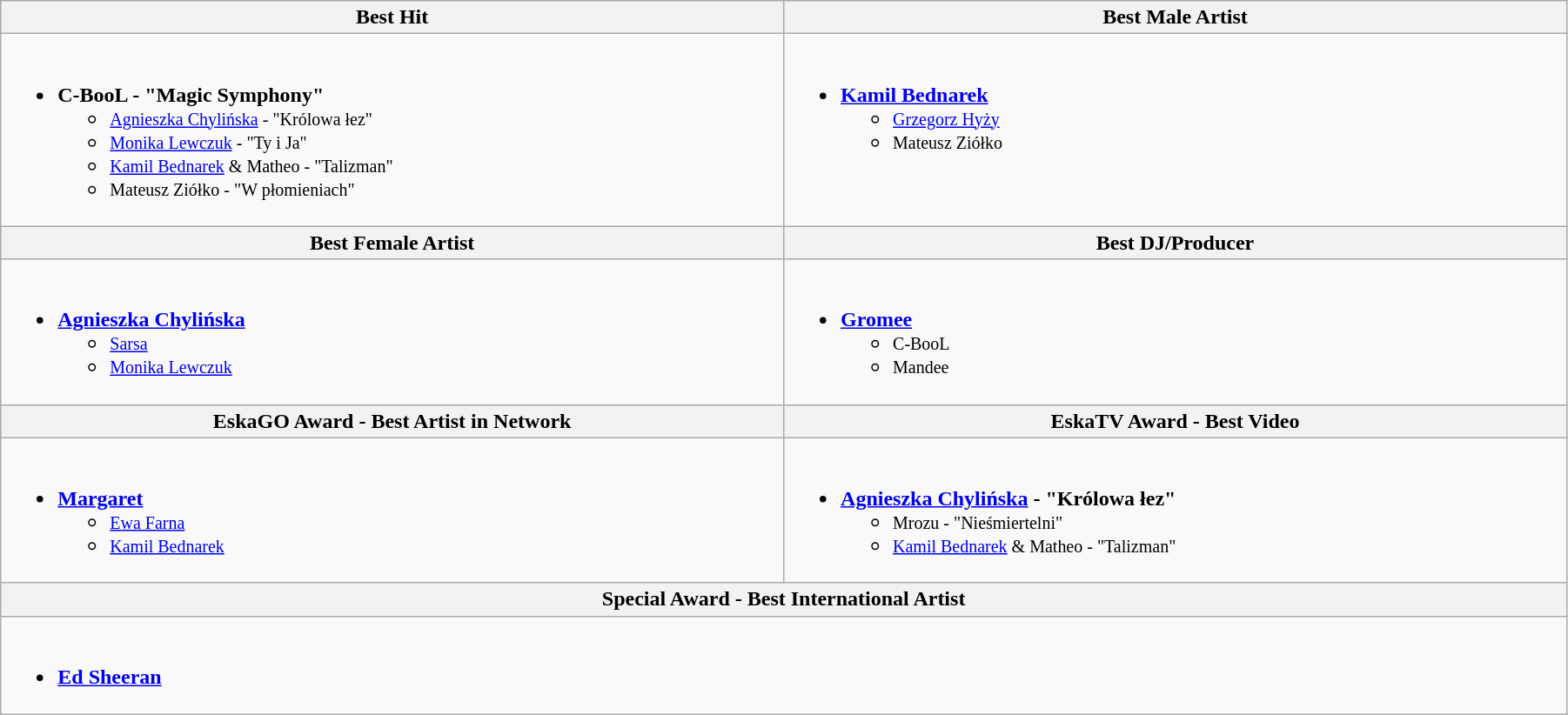<table class="wikitable" style="width:95%;" cellpadding="5">
<tr>
<th style="width=25%">Best Hit</th>
<th style="width=25%">Best Male Artist</th>
</tr>
<tr>
<td valign="top"><br><ul><li><strong>C-BooL - "Magic Symphony"</strong><ul><li><small><a href='#'>Agnieszka Chylińska</a> - "Królowa łez"</small></li><li><small><a href='#'>Monika Lewczuk</a> - "Ty i Ja"</small></li><li><small><a href='#'>Kamil Bednarek</a> & Matheo - "Talizman"</small></li><li><small>Mateusz Ziółko - "W płomieniach"</small></li></ul></li></ul></td>
<td valign="top"><br><ul><li><strong><a href='#'>Kamil Bednarek</a></strong><ul><li><small><a href='#'>Grzegorz Hyży</a></small></li><li><small>Mateusz Ziółko</small></li></ul></li></ul></td>
</tr>
<tr>
<th style="width=25%">Best Female Artist</th>
<th style="width=25%">Best DJ/Producer</th>
</tr>
<tr>
<td valign="top"><br><ul><li><strong><a href='#'>Agnieszka Chylińska</a></strong><ul><li><small><a href='#'>Sarsa</a></small></li><li><small><a href='#'>Monika Lewczuk</a></small></li></ul></li></ul></td>
<td valign="top"><br><ul><li><strong><a href='#'>Gromee</a></strong><ul><li><small>C-BooL</small></li><li><small>Mandee</small></li></ul></li></ul></td>
</tr>
<tr>
<th style="width=25%">EskaGO Award - Best Artist in Network</th>
<th style="width=25%">EskaTV Award - Best Video</th>
</tr>
<tr>
<td valign="top"><br><ul><li><strong><a href='#'>Margaret</a></strong><ul><li><small><a href='#'>Ewa Farna</a></small></li><li><small><a href='#'>Kamil Bednarek</a></small></li></ul></li></ul></td>
<td valign="top"><br><ul><li><strong><a href='#'>Agnieszka Chylińska</a> - "Królowa łez"</strong><ul><li><small>Mrozu - "Nieśmiertelni"</small></li><li><small><a href='#'>Kamil Bednarek</a> & Matheo - "Talizman"</small></li></ul></li></ul></td>
</tr>
<tr>
<th colspan=2 style="width=50%">Special Award - Best International Artist</th>
</tr>
<tr>
<td colspan=2 valign="top"><br><ul><li><strong><a href='#'>Ed Sheeran</a></strong></li></ul></td>
</tr>
</table>
